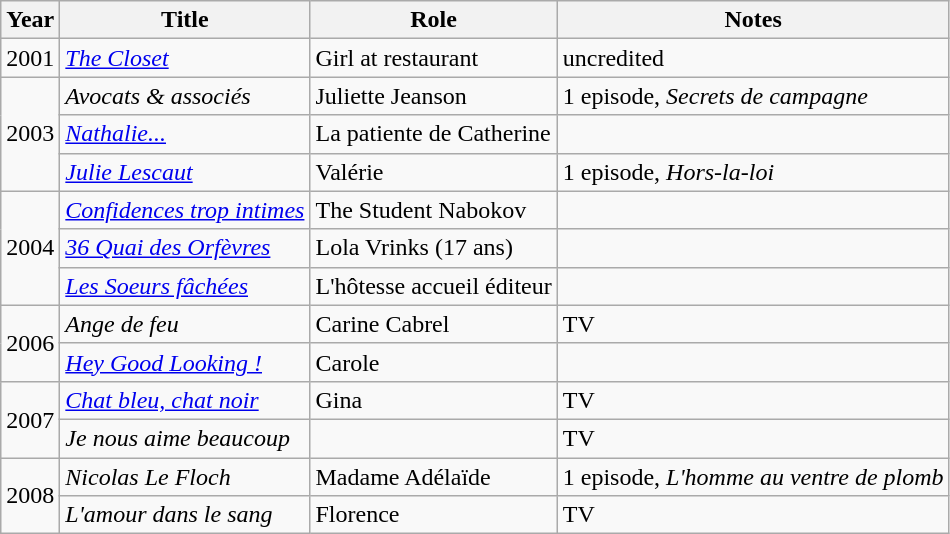<table class="wikitable">
<tr>
<th>Year</th>
<th>Title</th>
<th>Role</th>
<th>Notes</th>
</tr>
<tr>
<td>2001</td>
<td><em><a href='#'>The Closet</a></em></td>
<td>Girl at restaurant</td>
<td>uncredited</td>
</tr>
<tr>
<td rowspan="3">2003</td>
<td><em>Avocats & associés</em></td>
<td>Juliette Jeanson</td>
<td>1 episode, <em>Secrets de campagne</em></td>
</tr>
<tr>
<td><em><a href='#'>Nathalie...</a></em></td>
<td>La patiente de Catherine</td>
<td></td>
</tr>
<tr>
<td><em><a href='#'>Julie Lescaut</a></em></td>
<td>Valérie</td>
<td>1 episode, <em>Hors-la-loi</em></td>
</tr>
<tr>
<td rowspan="3">2004</td>
<td><em><a href='#'>Confidences trop intimes</a></em></td>
<td>The Student Nabokov</td>
<td></td>
</tr>
<tr>
<td><em><a href='#'>36 Quai des Orfèvres</a></em></td>
<td>Lola Vrinks (17 ans)</td>
<td></td>
</tr>
<tr>
<td><em><a href='#'>Les Soeurs fâchées</a></em></td>
<td>L'hôtesse accueil éditeur</td>
<td></td>
</tr>
<tr>
<td rowspan="2">2006</td>
<td><em>Ange de feu</em></td>
<td>Carine Cabrel</td>
<td>TV</td>
</tr>
<tr>
<td><em><a href='#'>Hey Good Looking !</a></em></td>
<td>Carole</td>
<td></td>
</tr>
<tr>
<td rowspan="2">2007</td>
<td><em><a href='#'>Chat bleu, chat noir</a></em></td>
<td>Gina</td>
<td>TV</td>
</tr>
<tr>
<td><em>Je nous aime beaucoup</em></td>
<td></td>
<td>TV</td>
</tr>
<tr>
<td rowspan="2">2008</td>
<td><em>Nicolas Le Floch</em></td>
<td>Madame Adélaïde</td>
<td>1 episode, <em>L'homme au ventre de plomb</em></td>
</tr>
<tr>
<td><em>L'amour dans le sang</em></td>
<td>Florence</td>
<td>TV</td>
</tr>
</table>
